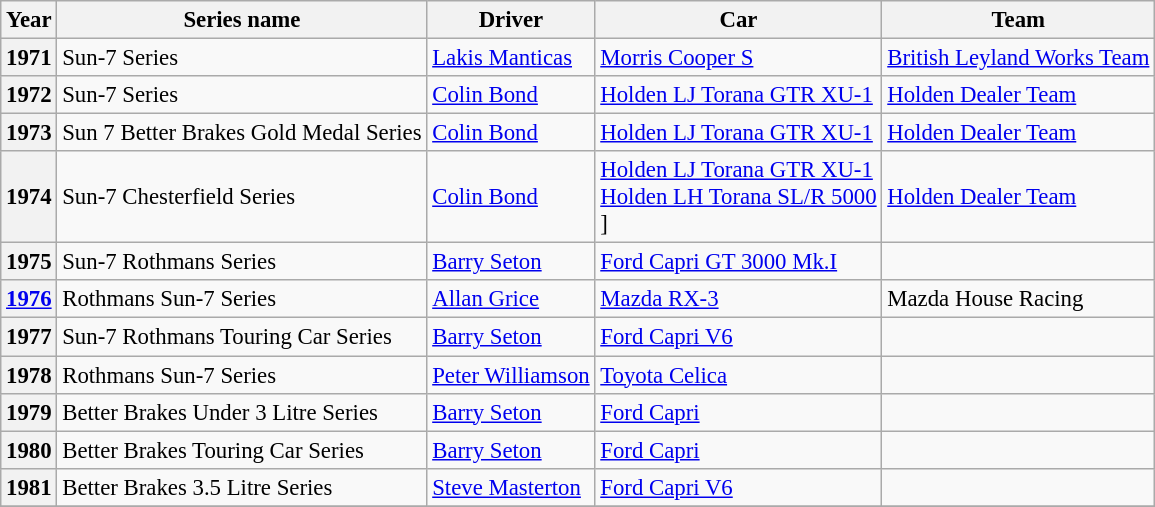<table class="wikitable" style="font-size: 95%">
<tr>
<th>Year</th>
<th>Series name</th>
<th>Driver</th>
<th>Car</th>
<th>Team</th>
</tr>
<tr>
<th>1971</th>
<td>Sun-7 Series</td>
<td> <a href='#'>Lakis Manticas</a></td>
<td><a href='#'>Morris Cooper S</a></td>
<td><a href='#'>British Leyland Works Team</a></td>
</tr>
<tr>
<th>1972</th>
<td>Sun-7 Series</td>
<td> <a href='#'>Colin Bond</a></td>
<td><a href='#'>Holden LJ Torana GTR XU-1</a></td>
<td><a href='#'>Holden Dealer Team</a></td>
</tr>
<tr>
<th>1973</th>
<td>Sun 7 Better Brakes Gold Medal Series</td>
<td> <a href='#'>Colin Bond</a></td>
<td><a href='#'>Holden LJ Torana GTR XU-1</a></td>
<td><a href='#'>Holden Dealer Team</a></td>
</tr>
<tr>
<th>1974</th>
<td>Sun-7 Chesterfield Series</td>
<td> <a href='#'>Colin Bond</a></td>
<td><a href='#'>Holden LJ Torana GTR XU-1</a> <br> <a href='#'>Holden LH Torana SL/R 5000</a><br>]</td>
<td><a href='#'>Holden Dealer Team</a></td>
</tr>
<tr>
<th>1975</th>
<td>Sun-7 Rothmans Series</td>
<td> <a href='#'>Barry Seton</a></td>
<td><a href='#'>Ford Capri GT 3000 Mk.I</a></td>
<td></td>
</tr>
<tr>
<th><a href='#'>1976</a></th>
<td>Rothmans Sun-7 Series</td>
<td> <a href='#'>Allan Grice</a></td>
<td><a href='#'>Mazda RX-3</a></td>
<td>Mazda House Racing</td>
</tr>
<tr>
<th>1977</th>
<td>Sun-7 Rothmans Touring Car Series</td>
<td> <a href='#'>Barry Seton</a></td>
<td><a href='#'>Ford Capri V6</a></td>
<td></td>
</tr>
<tr>
<th>1978</th>
<td>Rothmans Sun-7 Series</td>
<td> <a href='#'>Peter Williamson</a></td>
<td><a href='#'>Toyota Celica</a></td>
<td></td>
</tr>
<tr>
<th>1979</th>
<td>Better Brakes Under 3 Litre Series</td>
<td> <a href='#'>Barry Seton</a></td>
<td><a href='#'>Ford Capri</a></td>
<td></td>
</tr>
<tr>
<th>1980</th>
<td>Better Brakes Touring Car Series</td>
<td> <a href='#'>Barry Seton</a></td>
<td><a href='#'>Ford Capri</a></td>
<td></td>
</tr>
<tr>
<th>1981</th>
<td>Better Brakes 3.5 Litre Series</td>
<td> <a href='#'>Steve Masterton</a></td>
<td><a href='#'>Ford Capri V6</a></td>
<td></td>
</tr>
<tr>
</tr>
</table>
